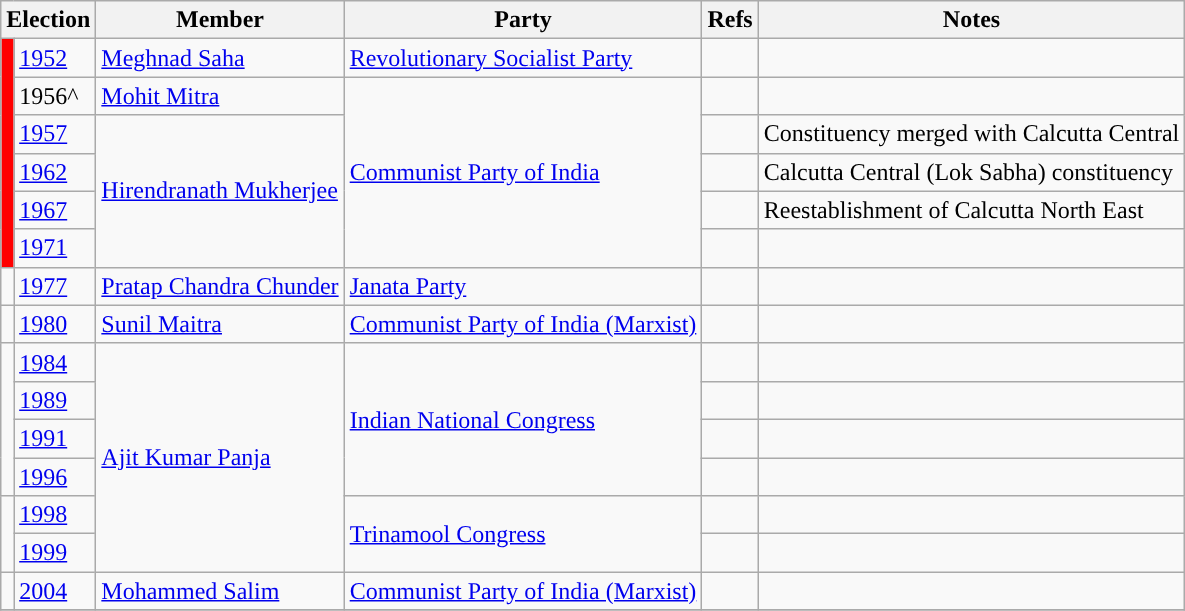<table class="wikitable">
<tr>
<th colspan="2">Election</th>
<th>Member</th>
<th>Party</th>
<th>Refs</th>
<th>Notes</th>
</tr>
<tr>
<td rowspan="6" style="background-color: red"></td>
<td><a href='#'>1952</a></td>
<td><a href='#'>Meghnad Saha</a></td>
<td><a href='#'>Revolutionary Socialist Party</a></td>
<td></td>
<td></td>
</tr>
<tr>
<td>1956^</td>
<td><a href='#'>Mohit Mitra</a></td>
<td rowspan="5"><a href='#'>Communist Party of India</a></td>
<td></td>
<td></td>
</tr>
<tr>
<td><a href='#'>1957</a></td>
<td rowspan="4"><a href='#'>Hirendranath Mukherjee</a></td>
<td></td>
<td>Constituency merged with Calcutta Central</td>
</tr>
<tr>
<td><a href='#'>1962</a></td>
<td></td>
<td>Calcutta Central (Lok Sabha) constituency</td>
</tr>
<tr>
<td><a href='#'>1967</a></td>
<td></td>
<td>Reestablishment of Calcutta North East</td>
</tr>
<tr>
<td><a href='#'>1971</a></td>
<td></td>
<td></td>
</tr>
<tr>
<td style="background-color: "></td>
<td><a href='#'>1977</a></td>
<td><a href='#'>Pratap Chandra Chunder</a></td>
<td><a href='#'>Janata Party </a></td>
<td></td>
<td></td>
</tr>
<tr>
<td style="background-color: "></td>
<td><a href='#'>1980</a></td>
<td><a href='#'>Sunil Maitra</a></td>
<td><a href='#'>Communist Party of India (Marxist)</a></td>
<td></td>
<td></td>
</tr>
<tr>
<td rowspan="4" style="background-color: "></td>
<td><a href='#'>1984</a></td>
<td rowspan="6"><a href='#'>Ajit Kumar Panja</a></td>
<td rowspan="4"><a href='#'>Indian National Congress</a></td>
<td></td>
<td></td>
</tr>
<tr>
<td><a href='#'>1989</a></td>
<td></td>
<td></td>
</tr>
<tr>
<td><a href='#'>1991</a></td>
<td></td>
<td></td>
</tr>
<tr>
<td><a href='#'>1996</a></td>
<td></td>
<td></td>
</tr>
<tr>
<td rowspan="2" style="background-color: "></td>
<td><a href='#'>1998</a></td>
<td rowspan="2"><a href='#'>Trinamool Congress</a></td>
<td></td>
<td></td>
</tr>
<tr>
<td><a href='#'>1999</a></td>
<td></td>
<td></td>
</tr>
<tr>
<td style="background-color: "></td>
<td><a href='#'>2004</a></td>
<td><a href='#'>Mohammed Salim</a></td>
<td><a href='#'>Communist Party of India (Marxist)</a></td>
<td></td>
<td></td>
</tr>
<tr>
</tr>
</table>
